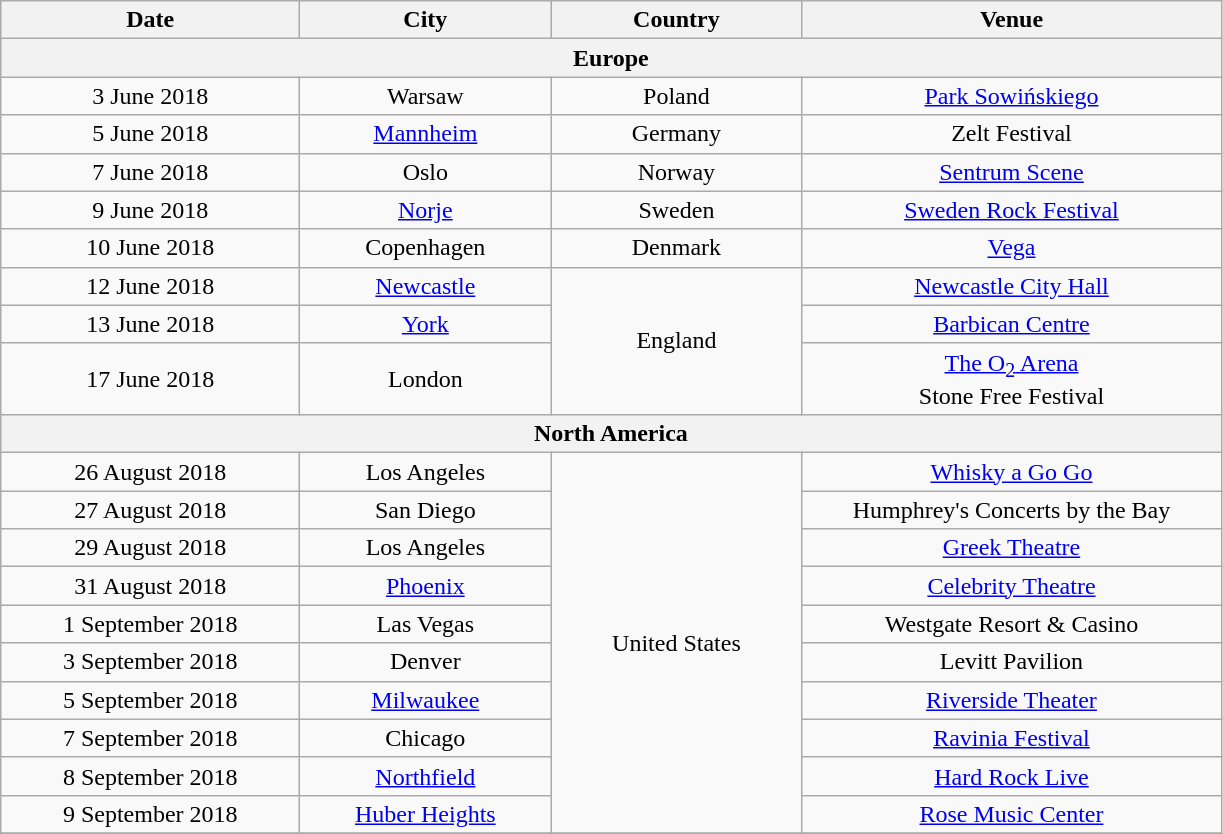<table class="wikitable plainrowheaders" style="text-align:center;">
<tr>
<th scope="col" style="width:12em;">Date</th>
<th scope="col" style="width:10em;">City</th>
<th scope="col" style="width:10em;">Country</th>
<th scope="col" style="width:17em;">Venue</th>
</tr>
<tr>
<th colspan="4">Europe</th>
</tr>
<tr>
<td>3 June 2018</td>
<td>Warsaw</td>
<td>Poland</td>
<td><a href='#'>Park Sowińskiego</a></td>
</tr>
<tr>
<td>5 June 2018</td>
<td><a href='#'>Mannheim</a></td>
<td>Germany</td>
<td>Zelt Festival</td>
</tr>
<tr>
<td>7 June 2018</td>
<td>Oslo</td>
<td>Norway</td>
<td><a href='#'>Sentrum Scene</a></td>
</tr>
<tr>
<td>9 June 2018</td>
<td><a href='#'>Norje</a></td>
<td>Sweden</td>
<td><a href='#'>Sweden Rock Festival</a></td>
</tr>
<tr>
<td>10 June 2018</td>
<td>Copenhagen</td>
<td>Denmark</td>
<td><a href='#'>Vega</a></td>
</tr>
<tr>
<td>12 June 2018</td>
<td><a href='#'>Newcastle</a></td>
<td rowspan="3">England</td>
<td><a href='#'>Newcastle City Hall</a></td>
</tr>
<tr>
<td>13 June 2018</td>
<td><a href='#'>York</a></td>
<td><a href='#'>Barbican Centre</a></td>
</tr>
<tr>
<td>17 June 2018</td>
<td>London</td>
<td><a href='#'>The O<sub>2</sub> Arena</a><br>Stone Free Festival</td>
</tr>
<tr>
<th colspan="4">North America</th>
</tr>
<tr>
<td>26 August 2018</td>
<td>Los Angeles</td>
<td rowspan="10">United States</td>
<td><a href='#'>Whisky a Go Go</a></td>
</tr>
<tr>
<td>27 August 2018</td>
<td>San Diego</td>
<td>Humphrey's Concerts by the Bay</td>
</tr>
<tr>
<td>29 August 2018</td>
<td>Los Angeles</td>
<td><a href='#'>Greek Theatre</a></td>
</tr>
<tr>
<td>31 August 2018</td>
<td><a href='#'>Phoenix</a></td>
<td><a href='#'>Celebrity Theatre</a></td>
</tr>
<tr>
<td>1 September 2018</td>
<td>Las Vegas</td>
<td>Westgate Resort & Casino</td>
</tr>
<tr>
<td>3 September 2018</td>
<td>Denver</td>
<td>Levitt Pavilion</td>
</tr>
<tr>
<td>5 September 2018</td>
<td><a href='#'>Milwaukee</a></td>
<td><a href='#'>Riverside Theater</a></td>
</tr>
<tr>
<td>7 September 2018</td>
<td>Chicago</td>
<td><a href='#'>Ravinia Festival</a></td>
</tr>
<tr>
<td>8 September 2018</td>
<td><a href='#'>Northfield</a></td>
<td><a href='#'>Hard Rock Live</a></td>
</tr>
<tr>
<td>9 September 2018</td>
<td><a href='#'>Huber Heights</a></td>
<td><a href='#'>Rose Music Center</a></td>
</tr>
<tr>
</tr>
</table>
